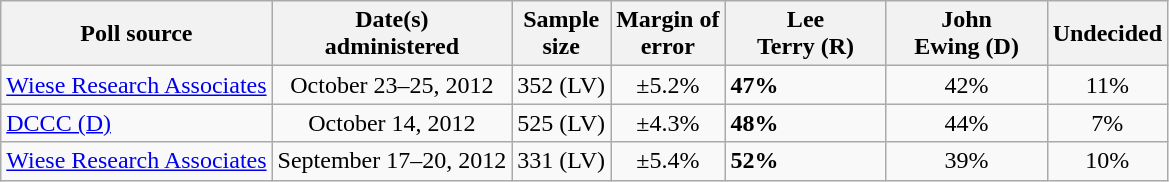<table class="wikitable">
<tr>
<th>Poll source</th>
<th>Date(s)<br>administered</th>
<th>Sample<br>size</th>
<th>Margin of <br>error</th>
<th style="width:100px;">Lee<br>Terry (R)</th>
<th style="width:100px;">John<br>Ewing (D)</th>
<th>Undecided</th>
</tr>
<tr>
<td><a href='#'>Wiese Research Associates</a></td>
<td align=center>October 23–25, 2012</td>
<td align=center>352 (LV)</td>
<td align=center>±5.2%</td>
<td><strong>47%</strong></td>
<td align=center>42%</td>
<td align=center>11%</td>
</tr>
<tr>
<td><a href='#'>DCCC (D)</a></td>
<td align=center>October 14, 2012</td>
<td align=center>525 (LV)</td>
<td align=center>±4.3%</td>
<td><strong>48%</strong></td>
<td align=center>44%</td>
<td align=center>7%</td>
</tr>
<tr>
<td><a href='#'>Wiese Research Associates</a></td>
<td align=center>September 17–20, 2012</td>
<td align=center>331 (LV)</td>
<td align=center>±5.4%</td>
<td><strong>52%</strong></td>
<td align=center>39%</td>
<td align=center>10%</td>
</tr>
</table>
